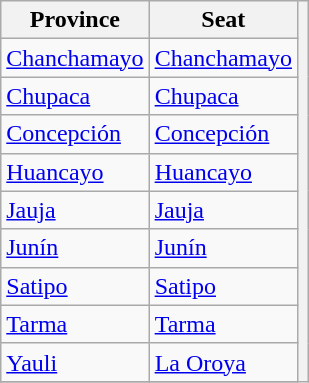<table class="wikitable">
<tr>
<th>Province</th>
<th>Seat</th>
<th rowspan=17></th>
</tr>
<tr>
<td><a href='#'>Chanchamayo</a></td>
<td><a href='#'>Chanchamayo</a></td>
</tr>
<tr>
<td><a href='#'>Chupaca</a></td>
<td><a href='#'>Chupaca</a></td>
</tr>
<tr>
<td><a href='#'>Concepción</a></td>
<td><a href='#'>Concepción</a></td>
</tr>
<tr>
<td><a href='#'>Huancayo</a></td>
<td><a href='#'>Huancayo</a></td>
</tr>
<tr>
<td><a href='#'>Jauja</a></td>
<td><a href='#'>Jauja</a></td>
</tr>
<tr>
<td><a href='#'>Junín</a></td>
<td><a href='#'>Junín</a></td>
</tr>
<tr>
<td><a href='#'>Satipo</a></td>
<td><a href='#'>Satipo</a></td>
</tr>
<tr>
<td><a href='#'>Tarma</a></td>
<td><a href='#'>Tarma</a></td>
</tr>
<tr>
<td><a href='#'>Yauli</a></td>
<td><a href='#'>La Oroya</a></td>
</tr>
<tr>
</tr>
</table>
